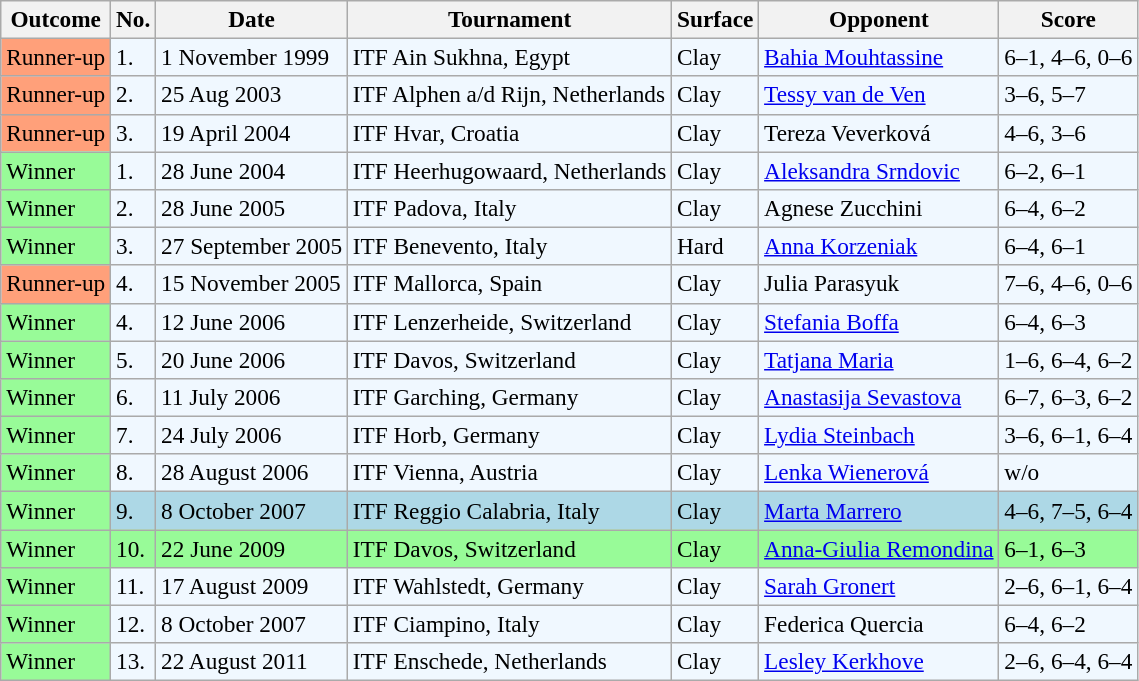<table class="wikitable" style="font-size:97%;">
<tr>
<th>Outcome</th>
<th>No.</th>
<th>Date</th>
<th>Tournament</th>
<th>Surface</th>
<th>Opponent</th>
<th>Score</th>
</tr>
<tr style="background:#f0f8ff;">
<td style="background:#ffa07a;">Runner-up</td>
<td>1.</td>
<td>1 November 1999</td>
<td>ITF Ain Sukhna, Egypt</td>
<td>Clay</td>
<td> <a href='#'>Bahia Mouhtassine</a></td>
<td>6–1, 4–6, 0–6</td>
</tr>
<tr style="background:#f0f8ff;">
<td style="background:#ffa07a;">Runner-up</td>
<td>2.</td>
<td>25 Aug 2003</td>
<td>ITF Alphen a/d Rijn, Netherlands</td>
<td>Clay</td>
<td> <a href='#'>Tessy van de Ven</a></td>
<td>3–6, 5–7</td>
</tr>
<tr style="background:#f0f8ff;">
<td style="background:#ffa07a;">Runner-up</td>
<td>3.</td>
<td>19 April 2004</td>
<td>ITF Hvar, Croatia</td>
<td>Clay</td>
<td> Tereza Veverková</td>
<td>4–6, 3–6</td>
</tr>
<tr style="background:#f0f8ff;">
<td style="background:#98fb98;">Winner</td>
<td>1.</td>
<td>28 June 2004</td>
<td>ITF Heerhugowaard, Netherlands</td>
<td>Clay</td>
<td> <a href='#'>Aleksandra Srndovic</a></td>
<td>6–2, 6–1</td>
</tr>
<tr style="background:#f0f8ff;">
<td style="background:#98fb98;">Winner</td>
<td>2.</td>
<td>28 June 2005</td>
<td>ITF Padova, Italy</td>
<td>Clay</td>
<td> Agnese Zucchini</td>
<td>6–4, 6–2</td>
</tr>
<tr style="background:#f0f8ff;">
<td style="background:#98fb98;">Winner</td>
<td>3.</td>
<td>27 September 2005</td>
<td>ITF Benevento, Italy</td>
<td>Hard</td>
<td> <a href='#'>Anna Korzeniak</a></td>
<td>6–4, 6–1</td>
</tr>
<tr style="background:#f0f8ff;">
<td style="background:#ffa07a;">Runner-up</td>
<td>4.</td>
<td>15 November 2005</td>
<td>ITF Mallorca, Spain</td>
<td>Clay</td>
<td> Julia Parasyuk</td>
<td>7–6, 4–6, 0–6</td>
</tr>
<tr style="background:#f0f8ff;">
<td style="background:#98fb98;">Winner</td>
<td>4.</td>
<td>12 June 2006</td>
<td>ITF Lenzerheide, Switzerland</td>
<td>Clay</td>
<td> <a href='#'>Stefania Boffa</a></td>
<td>6–4, 6–3</td>
</tr>
<tr style="background:#f0f8ff;">
<td style="background:#98fb98;">Winner</td>
<td>5.</td>
<td>20 June 2006</td>
<td>ITF Davos, Switzerland</td>
<td>Clay</td>
<td> <a href='#'>Tatjana Maria</a></td>
<td>1–6, 6–4, 6–2</td>
</tr>
<tr style="background:#f0f8ff;">
<td style="background:#98fb98;">Winner</td>
<td>6.</td>
<td>11 July 2006</td>
<td>ITF Garching, Germany</td>
<td>Clay</td>
<td> <a href='#'>Anastasija Sevastova</a></td>
<td>6–7, 6–3, 6–2</td>
</tr>
<tr style="background:#f0f8ff;">
<td style="background:#98fb98;">Winner</td>
<td>7.</td>
<td>24 July 2006</td>
<td>ITF Horb, Germany</td>
<td>Clay</td>
<td> <a href='#'>Lydia Steinbach</a></td>
<td>3–6, 6–1, 6–4</td>
</tr>
<tr style="background:#f0f8ff;">
<td style="background:#98fb98;">Winner</td>
<td>8.</td>
<td>28 August 2006</td>
<td>ITF Vienna, Austria</td>
<td>Clay</td>
<td> <a href='#'>Lenka Wienerová</a></td>
<td>w/o</td>
</tr>
<tr style="background:lightblue;">
<td style="background:#98fb98;">Winner</td>
<td>9.</td>
<td>8 October 2007</td>
<td>ITF Reggio Calabria, Italy</td>
<td>Clay</td>
<td> <a href='#'>Marta Marrero</a></td>
<td>4–6, 7–5, 6–4</td>
</tr>
<tr style="background:#98fb98;">
<td style="background:#98fb98;">Winner</td>
<td>10.</td>
<td>22 June 2009</td>
<td>ITF Davos, Switzerland</td>
<td>Clay</td>
<td> <a href='#'>Anna-Giulia Remondina</a></td>
<td>6–1, 6–3</td>
</tr>
<tr style="background:#f0f8ff;">
<td style="background:#98fb98;">Winner</td>
<td>11.</td>
<td>17 August 2009</td>
<td>ITF Wahlstedt, Germany</td>
<td>Clay</td>
<td> <a href='#'>Sarah Gronert</a></td>
<td>2–6, 6–1, 6–4</td>
</tr>
<tr style="background:#f0f8ff;">
<td style="background:#98fb98;">Winner</td>
<td>12.</td>
<td>8 October 2007</td>
<td>ITF Ciampino, Italy</td>
<td>Clay</td>
<td> Federica Quercia</td>
<td>6–4, 6–2</td>
</tr>
<tr style="background:#f0f8ff;">
<td style="background:#98fb98;">Winner</td>
<td>13.</td>
<td>22 August 2011</td>
<td>ITF Enschede, Netherlands</td>
<td>Clay</td>
<td> <a href='#'>Lesley Kerkhove</a></td>
<td>2–6, 6–4, 6–4</td>
</tr>
</table>
